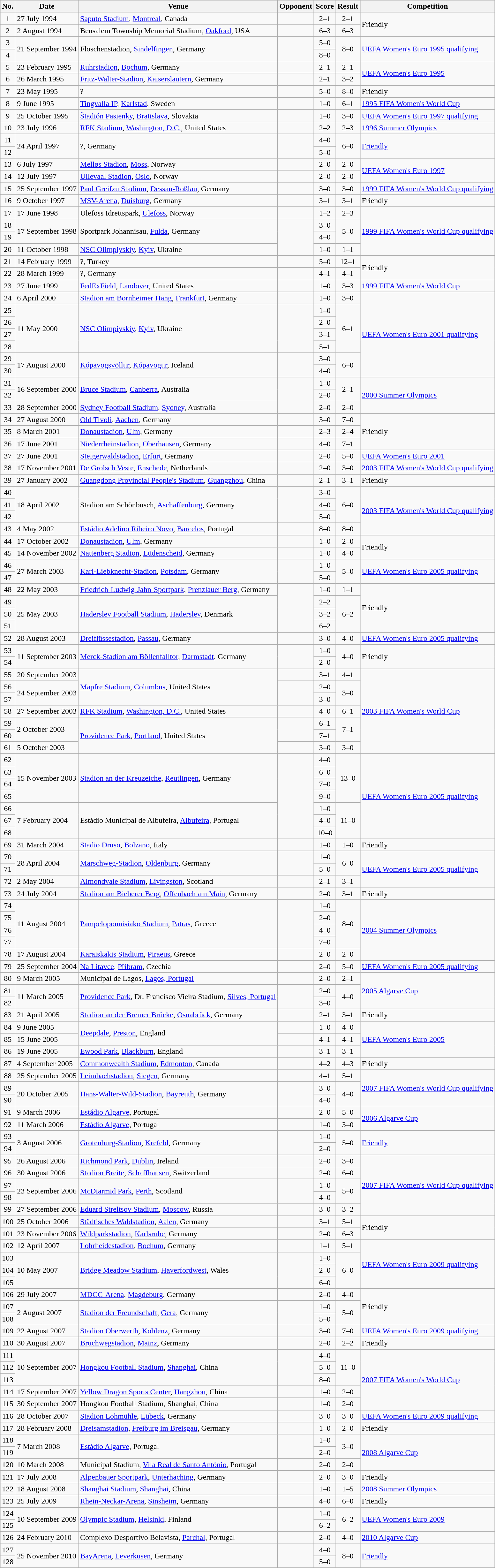<table class="wikitable sortable">
<tr>
<th scope="col">No.</th>
<th scope="col">Date</th>
<th scope="col">Venue</th>
<th scope="col">Opponent</th>
<th scope="col">Score</th>
<th scope="col">Result</th>
<th scope="col">Competition</th>
</tr>
<tr>
<td align="center">1</td>
<td>27 July 1994</td>
<td><a href='#'>Saputo Stadium</a>, <a href='#'>Montreal</a>, Canada</td>
<td></td>
<td align="center">2–1</td>
<td align="center">2–1</td>
<td rowspan="2">Friendly</td>
</tr>
<tr>
<td align="center">2</td>
<td>2 August 1994</td>
<td>Bensalem Township Memorial Stadium, <a href='#'>Oakford</a>, USA</td>
<td></td>
<td align="center">6–3</td>
<td align="center">6–3</td>
</tr>
<tr>
<td align="center">3</td>
<td rowspan="2">21 September 1994</td>
<td rowspan="2">Floschenstadion, <a href='#'>Sindelfingen</a>, Germany</td>
<td rowspan="2"></td>
<td align="center">5–0</td>
<td rowspan="2" align="center">8–0</td>
<td rowspan="2"><a href='#'>UEFA Women's Euro 1995 qualifying</a></td>
</tr>
<tr>
<td align="center">4</td>
<td align="center">8–0</td>
</tr>
<tr>
<td align="center">5</td>
<td>23 February 1995</td>
<td><a href='#'>Ruhrstadion</a>, <a href='#'>Bochum</a>, Germany</td>
<td></td>
<td align="center">2–1</td>
<td align="center">2–1</td>
<td rowspan="2"><a href='#'>UEFA Women's Euro 1995</a></td>
</tr>
<tr>
<td align="center">6</td>
<td>26 March 1995</td>
<td><a href='#'>Fritz-Walter-Stadion</a>, <a href='#'>Kaiserslautern</a>, Germany</td>
<td></td>
<td align="center">2–1</td>
<td align="center">3–2</td>
</tr>
<tr>
<td align="center">7</td>
<td>23 May 1995</td>
<td>?</td>
<td></td>
<td align="center">5–0</td>
<td align="center">8–0</td>
<td>Friendly</td>
</tr>
<tr>
<td align="center">8</td>
<td>9 June 1995</td>
<td><a href='#'>Tingvalla IP</a>, <a href='#'>Karlstad</a>, Sweden</td>
<td></td>
<td align="center">1–0</td>
<td align="center">6–1</td>
<td><a href='#'>1995 FIFA Women's World Cup</a></td>
</tr>
<tr>
<td align="center">9</td>
<td>25 October 1995</td>
<td><a href='#'>Štadión Pasienky</a>, <a href='#'>Bratislava</a>, Slovakia</td>
<td></td>
<td align="center">1–0</td>
<td align="center">3–0</td>
<td><a href='#'>UEFA Women's Euro 1997 qualifying</a></td>
</tr>
<tr>
<td align="center">10</td>
<td>23 July 1996</td>
<td><a href='#'>RFK Stadium</a>, <a href='#'>Washington, D.C.</a>, United States</td>
<td></td>
<td align="center">2–2</td>
<td align="center">2–3</td>
<td><a href='#'>1996 Summer Olympics</a></td>
</tr>
<tr>
<td align="center">11</td>
<td rowspan="2">24 April 1997</td>
<td rowspan="2">?, Germany</td>
<td rowspan="2"></td>
<td align="center">4–0</td>
<td rowspan="2" align="center">6–0</td>
<td rowspan="2"><a href='#'>Friendly</a></td>
</tr>
<tr>
<td align="center">12</td>
<td align="center">5–0</td>
</tr>
<tr>
<td align="center">13</td>
<td>6 July 1997</td>
<td><a href='#'>Melløs Stadion</a>, <a href='#'>Moss</a>, Norway</td>
<td></td>
<td align="center">2–0</td>
<td align="center">2–0</td>
<td rowspan="2"><a href='#'>UEFA Women's Euro 1997</a></td>
</tr>
<tr>
<td align="center">14</td>
<td>12 July 1997</td>
<td><a href='#'>Ullevaal Stadion</a>, <a href='#'>Oslo</a>, Norway</td>
<td></td>
<td align="center">2–0</td>
<td align="center">2–0</td>
</tr>
<tr>
<td align="center">15</td>
<td>25 September 1997</td>
<td><a href='#'>Paul Greifzu Stadium</a>, <a href='#'>Dessau-Roßlau</a>, Germany</td>
<td></td>
<td align="center">3–0</td>
<td align="center">3–0</td>
<td><a href='#'>1999 FIFA Women's World Cup qualifying</a></td>
</tr>
<tr>
<td align="center">16</td>
<td>9 October 1997</td>
<td><a href='#'>MSV-Arena</a>, <a href='#'>Duisburg</a>, Germany</td>
<td></td>
<td align="center">3–1</td>
<td align="center">3–1</td>
<td>Friendly</td>
</tr>
<tr>
<td align="center">17</td>
<td>17 June 1998</td>
<td>Ulefoss Idrettspark, <a href='#'>Ulefoss</a>, Norway</td>
<td></td>
<td align="center">1–2</td>
<td align="center">2–3</td>
<td rowspan="4"><a href='#'>1999 FIFA Women's World Cup qualifying</a></td>
</tr>
<tr>
<td align="center">18</td>
<td rowspan="2">17 September 1998</td>
<td rowspan="2">Sportpark Johannisau, <a href='#'>Fulda</a>, Germany</td>
<td rowspan="3"></td>
<td align="center">3–0</td>
<td rowspan="2" align="center">5–0</td>
</tr>
<tr>
<td align="center">19</td>
<td align="center">4–0</td>
</tr>
<tr>
<td align="center">20</td>
<td>11 October 1998</td>
<td><a href='#'>NSC Olimpiyskiy</a>, <a href='#'>Kyiv</a>, Ukraine</td>
<td align="center">1–0</td>
<td align="center">1–1</td>
</tr>
<tr>
<td align="center">21</td>
<td>14 February 1999</td>
<td>?, Turkey</td>
<td></td>
<td align="center">5–0</td>
<td align="center">12–1</td>
<td rowspan="2">Friendly</td>
</tr>
<tr>
<td align="center">22</td>
<td>28 March 1999</td>
<td>?, Germany</td>
<td></td>
<td align="center">4–1</td>
<td align="center">4–1</td>
</tr>
<tr>
<td align="center">23</td>
<td>27 June 1999</td>
<td><a href='#'>FedExField</a>, <a href='#'>Landover</a>, United States</td>
<td></td>
<td align="center">1–0</td>
<td align="center">3–3</td>
<td><a href='#'>1999 FIFA Women's World Cup</a></td>
</tr>
<tr>
<td align="center">24</td>
<td>6 April 2000</td>
<td><a href='#'>Stadion am Bornheimer Hang</a>, <a href='#'>Frankfurt</a>, Germany</td>
<td></td>
<td align="center">1–0</td>
<td align="center">3–0</td>
<td rowspan="7"><a href='#'>UEFA Women's Euro 2001 qualifying</a></td>
</tr>
<tr>
<td align="center">25</td>
<td rowspan="4">11 May 2000</td>
<td rowspan="4"><a href='#'>NSC Olimpiyskiy</a>, <a href='#'>Kyiv</a>, Ukraine</td>
<td rowspan="4"></td>
<td align="center">1–0</td>
<td rowspan="4" align="center">6–1</td>
</tr>
<tr>
<td align="center">26</td>
<td align="center">2–0</td>
</tr>
<tr>
<td align="center">27</td>
<td align="center">3–1</td>
</tr>
<tr>
<td align="center">28</td>
<td align="center">5–1</td>
</tr>
<tr>
<td align="center">29</td>
<td rowspan="2">17 August 2000</td>
<td rowspan="2"><a href='#'>Kópavogsvöllur</a>, <a href='#'>Kópavogur</a>, Iceland</td>
<td rowspan="2"></td>
<td align="center">3–0</td>
<td rowspan="2" align="center">6–0</td>
</tr>
<tr>
<td align="center">30</td>
<td align="center">4–0</td>
</tr>
<tr>
<td align="center">31</td>
<td rowspan="2">16 September 2000</td>
<td rowspan="2"><a href='#'>Bruce Stadium</a>, <a href='#'>Canberra</a>, Australia</td>
<td rowspan="3"></td>
<td align="center">1–0</td>
<td rowspan="2" align="center">2–1</td>
<td rowspan="3"><a href='#'>2000 Summer Olympics</a></td>
</tr>
<tr>
<td align="center">32</td>
<td align="center">2–0</td>
</tr>
<tr>
<td align="center">33</td>
<td>28 September 2000</td>
<td><a href='#'>Sydney Football Stadium</a>, <a href='#'>Sydney</a>, Australia</td>
<td align="center">2–0</td>
<td align="center">2–0</td>
</tr>
<tr>
<td align="center">34</td>
<td>27 August 2000</td>
<td><a href='#'>Old Tivoli</a>, <a href='#'>Aachen</a>, Germany</td>
<td></td>
<td align="center">3–0</td>
<td align="center">7–0</td>
<td rowspan="3">Friendly</td>
</tr>
<tr>
<td align="center">35</td>
<td>8 March 2001</td>
<td><a href='#'>Donaustadion</a>, <a href='#'>Ulm</a>, Germany</td>
<td></td>
<td align="center">2–3</td>
<td align="center">2–4</td>
</tr>
<tr>
<td align="center">36</td>
<td>17 June 2001</td>
<td><a href='#'>Niederrheinstadion</a>, <a href='#'>Oberhausen</a>, Germany</td>
<td></td>
<td align="center">4–0</td>
<td align="center">7–1</td>
</tr>
<tr>
<td align="center">37</td>
<td>27 June 2001</td>
<td><a href='#'>Steigerwaldstadion</a>, <a href='#'>Erfurt</a>, Germany</td>
<td></td>
<td align="center">2–0</td>
<td align="center">5–0</td>
<td><a href='#'>UEFA Women's Euro 2001</a></td>
</tr>
<tr>
<td align="center">38</td>
<td>17 November 2001</td>
<td><a href='#'>De Grolsch Veste</a>, <a href='#'>Enschede</a>, Netherlands</td>
<td></td>
<td align="center">2–0</td>
<td align="center">3–0</td>
<td><a href='#'>2003 FIFA Women's World Cup qualifying</a></td>
</tr>
<tr>
<td align="center">39</td>
<td>27 January 2002</td>
<td><a href='#'>Guangdong Provincial People's Stadium</a>, <a href='#'>Guangzhou</a>, China</td>
<td></td>
<td align="center">2–1</td>
<td align="center">3–1</td>
<td>Friendly</td>
</tr>
<tr>
<td align="center">40</td>
<td rowspan="3">18 April 2002</td>
<td rowspan="3">Stadion am Schönbusch, <a href='#'>Aschaffenburg</a>, Germany</td>
<td rowspan="3"></td>
<td align="center">3–0</td>
<td rowspan="3" align="center">6–0</td>
<td rowspan="4"><a href='#'>2003 FIFA Women's World Cup qualifying</a></td>
</tr>
<tr>
<td align="center">41</td>
<td align="center">4–0</td>
</tr>
<tr>
<td align="center">42</td>
<td align="center">5–0</td>
</tr>
<tr>
<td align="center">43</td>
<td>4 May 2002</td>
<td><a href='#'>Estádio Adelino Ribeiro Novo</a>, <a href='#'>Barcelos</a>, Portugal</td>
<td></td>
<td align="center">8–0</td>
<td align="center">8–0</td>
</tr>
<tr>
<td align="center">44</td>
<td>17 October 2002</td>
<td><a href='#'>Donaustadion</a>, <a href='#'>Ulm</a>, Germany</td>
<td></td>
<td align="center">1–0</td>
<td align="center">2–0</td>
<td rowspan="2">Friendly</td>
</tr>
<tr>
<td align="center">45</td>
<td>14 November 2002</td>
<td><a href='#'>Nattenberg Stadion</a>, <a href='#'>Lüdenscheid</a>, Germany</td>
<td></td>
<td align="center">1–0</td>
<td align="center">4–0</td>
</tr>
<tr>
<td align="center">46</td>
<td rowspan="2">27 March 2003</td>
<td rowspan="2"><a href='#'>Karl-Liebknecht-Stadion</a>, <a href='#'>Potsdam</a>, Germany</td>
<td rowspan="2"></td>
<td align="center">1–0</td>
<td rowspan="2" align="center">5–0</td>
<td rowspan="2"><a href='#'>UEFA Women's Euro 2005 qualifying</a></td>
</tr>
<tr>
<td align="center">47</td>
<td align="center">5–0</td>
</tr>
<tr>
<td align="center">48</td>
<td>22 May 2003</td>
<td><a href='#'>Friedrich-Ludwig-Jahn-Sportpark</a>, <a href='#'>Prenzlauer Berg</a>, Germany</td>
<td rowspan="4"></td>
<td align="center">1–0</td>
<td align="center">1–1</td>
<td rowspan="4">Friendly</td>
</tr>
<tr>
<td align="center">49</td>
<td rowspan="3">25 May 2003</td>
<td rowspan="3"><a href='#'>Haderslev Football Stadium</a>, <a href='#'>Haderslev</a>, Denmark</td>
<td align="center">2–2</td>
<td rowspan="3" align="center">6–2</td>
</tr>
<tr>
<td align="center">50</td>
<td align="center">3–2</td>
</tr>
<tr>
<td align="center">51</td>
<td align="center">6–2</td>
</tr>
<tr>
<td align="center">52</td>
<td>28 August 2003</td>
<td><a href='#'>Dreiflüssestadion</a>, <a href='#'>Passau</a>, Germany</td>
<td></td>
<td align="center">3–0</td>
<td align="center">4–0</td>
<td><a href='#'>UEFA Women's Euro 2005 qualifying</a></td>
</tr>
<tr>
<td align="center">53</td>
<td rowspan="2">11 September 2003</td>
<td rowspan="2"><a href='#'>Merck-Stadion am Böllenfalltor</a>, <a href='#'>Darmstadt</a>, Germany</td>
<td rowspan="2"></td>
<td align="center">1–0</td>
<td rowspan="2" align="center">4–0</td>
<td rowspan="2">Friendly</td>
</tr>
<tr>
<td align="center">54</td>
<td align="center">2–0</td>
</tr>
<tr>
<td align="center">55</td>
<td>20 September 2003</td>
<td rowspan="3"><a href='#'>Mapfre Stadium</a>, <a href='#'>Columbus</a>, United States</td>
<td></td>
<td align="center">3–1</td>
<td align="center">4–1</td>
<td rowspan="7"><a href='#'>2003 FIFA Women's World Cup</a></td>
</tr>
<tr>
<td align="center">56</td>
<td rowspan="2">24 September 2003</td>
<td rowspan="2"></td>
<td align="center">2–0</td>
<td rowspan="2" align="center">3–0</td>
</tr>
<tr>
<td align="center">57</td>
<td align="center">3–0</td>
</tr>
<tr>
<td align="center">58</td>
<td>27 September 2003</td>
<td><a href='#'>RFK Stadium</a>, <a href='#'>Washington, D.C.</a>, United States</td>
<td></td>
<td align="center">4–0</td>
<td align="center">6–1</td>
</tr>
<tr>
<td align="center">59</td>
<td rowspan="2">2 October 2003</td>
<td rowspan="3"><a href='#'>Providence Park</a>, <a href='#'>Portland</a>, United States</td>
<td rowspan="2"></td>
<td align="center">6–1</td>
<td rowspan="2" align="center">7–1</td>
</tr>
<tr>
<td align="center">60</td>
<td align="center">7–1</td>
</tr>
<tr>
<td align="center">61</td>
<td>5 October 2003</td>
<td></td>
<td align="center">3–0</td>
<td align="center">3–0</td>
</tr>
<tr>
<td align="center">62</td>
<td rowspan="4">15 November 2003</td>
<td rowspan="4"><a href='#'>Stadion an der Kreuzeiche</a>, <a href='#'>Reutlingen</a>, Germany</td>
<td rowspan="7"></td>
<td align="center">4–0</td>
<td rowspan="4" align="center">13–0</td>
<td rowspan="7"><a href='#'>UEFA Women's Euro 2005 qualifying</a></td>
</tr>
<tr>
<td align="center">63</td>
<td align="center">6–0</td>
</tr>
<tr>
<td align="center">64</td>
<td align="center">7–0</td>
</tr>
<tr>
<td align="center">65</td>
<td align="center">9–0</td>
</tr>
<tr>
<td align="center">66</td>
<td rowspan="3">7 February 2004</td>
<td rowspan="3">Estádio Municipal de Albufeira, <a href='#'>Albufeira</a>, Portugal</td>
<td align="center">1–0</td>
<td rowspan="3" align="center">11–0</td>
</tr>
<tr>
<td align="center">67</td>
<td align="center">4–0</td>
</tr>
<tr>
<td align="center">68</td>
<td align="center">10–0</td>
</tr>
<tr>
<td align="center">69</td>
<td>31 March 2004</td>
<td><a href='#'>Stadio Druso</a>, <a href='#'>Bolzano</a>, Italy</td>
<td></td>
<td align="center">1–0</td>
<td align="center">1–0</td>
<td>Friendly</td>
</tr>
<tr>
<td align="center">70</td>
<td rowspan="2">28 April 2004</td>
<td rowspan="2"><a href='#'>Marschweg-Stadion</a>, <a href='#'>Oldenburg</a>, Germany</td>
<td rowspan="2"></td>
<td align="center">1–0</td>
<td rowspan="2" align="center">6–0</td>
<td rowspan="3"><a href='#'>UEFA Women's Euro 2005 qualifying</a></td>
</tr>
<tr>
<td align="center">71</td>
<td align="center">5–0</td>
</tr>
<tr>
<td align="center">72</td>
<td>2 May 2004</td>
<td><a href='#'>Almondvale Stadium</a>, <a href='#'>Livingston</a>, Scotland</td>
<td></td>
<td align="center">2–1</td>
<td align="center">3–1</td>
</tr>
<tr>
<td align="center">73</td>
<td>24 July 2004</td>
<td><a href='#'>Stadion am Bieberer Berg</a>, <a href='#'>Offenbach am Main</a>, Germany</td>
<td></td>
<td align="center">2–0</td>
<td align="center">3–1</td>
<td>Friendly</td>
</tr>
<tr>
<td align="center">74</td>
<td rowspan="4">11 August 2004</td>
<td rowspan="4"><a href='#'>Pampeloponnisiako Stadium</a>, <a href='#'>Patras</a>, Greece</td>
<td rowspan="4"></td>
<td align="center">1–0</td>
<td rowspan="4" align="center">8–0</td>
<td rowspan="5"><a href='#'>2004 Summer Olympics</a></td>
</tr>
<tr>
<td align="center">75</td>
<td align="center">2–0</td>
</tr>
<tr>
<td align="center">76</td>
<td align="center">4–0</td>
</tr>
<tr>
<td align="center">77</td>
<td align="center">7–0</td>
</tr>
<tr>
<td align="center">78</td>
<td>17 August 2004</td>
<td><a href='#'>Karaiskakis Stadium</a>, <a href='#'>Piraeus</a>, Greece</td>
<td></td>
<td align="center">2–0</td>
<td align="center">2–0</td>
</tr>
<tr>
<td align="center">79</td>
<td>25 September 2004</td>
<td><a href='#'>Na Litavce</a>, <a href='#'>Příbram</a>, Czechia</td>
<td></td>
<td align="center">2–0</td>
<td align="center">5–0</td>
<td><a href='#'>UEFA Women's Euro 2005 qualifying</a></td>
</tr>
<tr>
<td align="center">80</td>
<td>9 March 2005</td>
<td>Municipal de Lagos, <a href='#'>Lagos, Portugal</a></td>
<td></td>
<td align="center">2–0</td>
<td align="center">2–1</td>
<td rowspan="3"><a href='#'>2005 Algarve Cup</a></td>
</tr>
<tr>
<td align="center">81</td>
<td rowspan="2">11 March 2005</td>
<td rowspan="2"><a href='#'>Providence Park</a>, Dr. Francisco Vieira Stadium, <a href='#'>Silves, Portugal</a></td>
<td rowspan="2"></td>
<td align="center">2–0</td>
<td rowspan="2" align="center">4–0</td>
</tr>
<tr>
<td align="center">82</td>
<td align="center">3–0</td>
</tr>
<tr>
<td align="center">83</td>
<td>21 April 2005</td>
<td><a href='#'>Stadion an der Bremer Brücke</a>, <a href='#'>Osnabrück</a>, Germany</td>
<td></td>
<td align="center">2–1</td>
<td align="center">3–1</td>
<td>Friendly</td>
</tr>
<tr>
<td align="center">84</td>
<td>9 June 2005</td>
<td rowspan="2"><a href='#'>Deepdale</a>, <a href='#'>Preston</a>, England</td>
<td></td>
<td align="center">1–0</td>
<td align="center">4–0</td>
<td rowspan="3"><a href='#'>UEFA Women's Euro 2005</a></td>
</tr>
<tr>
<td align="center">85</td>
<td>15 June 2005</td>
<td></td>
<td align="center">4–1</td>
<td align="center">4–1</td>
</tr>
<tr>
<td align="center">86</td>
<td>19 June 2005</td>
<td><a href='#'>Ewood Park</a>, <a href='#'>Blackburn</a>, England</td>
<td></td>
<td align="center">3–1</td>
<td align="center">3–1</td>
</tr>
<tr>
<td align="center">87</td>
<td>4 September 2005</td>
<td><a href='#'>Commonwealth Stadium</a>, <a href='#'>Edmonton</a>, Canada</td>
<td></td>
<td align="center">4–2</td>
<td align="center">4–3</td>
<td>Friendly</td>
</tr>
<tr>
<td align="center">88</td>
<td>25 September 2005</td>
<td><a href='#'>Leimbachstadion</a>, <a href='#'>Siegen</a>, Germany</td>
<td></td>
<td align="center">4–1</td>
<td align="center">5–1</td>
<td rowspan="3"><a href='#'>2007 FIFA Women's World Cup qualifying</a></td>
</tr>
<tr>
<td align="center">89</td>
<td rowspan="2">20 October 2005</td>
<td rowspan="2"><a href='#'>Hans-Walter-Wild-Stadion</a>, <a href='#'>Bayreuth</a>, Germany</td>
<td rowspan="2"></td>
<td align="center">3–0</td>
<td rowspan="2" align="center">4–0</td>
</tr>
<tr>
<td align="center">90</td>
<td align="center">4–0</td>
</tr>
<tr>
<td align="center">91</td>
<td>9 March 2006</td>
<td><a href='#'>Estádio Algarve</a>, Portugal</td>
<td></td>
<td align="center">2–0</td>
<td align="center">5–0</td>
<td rowspan="2"><a href='#'>2006 Algarve Cup</a></td>
</tr>
<tr>
<td align="center">92</td>
<td>11 March 2006</td>
<td><a href='#'>Estádio Algarve</a>, Portugal</td>
<td></td>
<td align="center">1–0</td>
<td align="center">3–0</td>
</tr>
<tr>
<td align="center">93</td>
<td rowspan="2">3 August 2006</td>
<td rowspan="2"><a href='#'>Grotenburg-Stadion</a>, <a href='#'>Krefeld</a>, Germany</td>
<td rowspan="2"></td>
<td align="center">1–0</td>
<td rowspan="2" align="center">5–0</td>
<td rowspan="2"><a href='#'>Friendly</a></td>
</tr>
<tr>
<td align="center">94</td>
<td align="center">2–0</td>
</tr>
<tr>
<td align="center">95</td>
<td>26 August 2006</td>
<td><a href='#'>Richmond Park</a>, <a href='#'>Dublin</a>, Ireland</td>
<td></td>
<td align="center">2–0</td>
<td align="center">3–0</td>
<td rowspan="5"><a href='#'>2007 FIFA Women's World Cup qualifying</a></td>
</tr>
<tr>
<td align="center">96</td>
<td>30 August 2006</td>
<td><a href='#'>Stadion Breite</a>, <a href='#'>Schaffhausen</a>, Switzerland</td>
<td></td>
<td align="center">2–0</td>
<td align="center">6–0</td>
</tr>
<tr>
<td align="center">97</td>
<td rowspan="2">23 September 2006</td>
<td rowspan="2"><a href='#'>McDiarmid Park</a>, <a href='#'>Perth</a>, Scotland</td>
<td rowspan="2"></td>
<td align="center">1–0</td>
<td rowspan="2" align="center">5–0</td>
</tr>
<tr>
<td align="center">98</td>
<td align="center">4–0</td>
</tr>
<tr>
<td align="center">99</td>
<td>27 September 2006</td>
<td><a href='#'>Eduard Streltsov Stadium</a>, <a href='#'>Moscow</a>, Russia</td>
<td></td>
<td align="center">3–0</td>
<td align="center">3–2</td>
</tr>
<tr>
<td align="center">100</td>
<td>25 October 2006</td>
<td><a href='#'>Städtisches Waldstadion</a>, <a href='#'>Aalen</a>, Germany</td>
<td></td>
<td align="center">3–1</td>
<td align="center">5–1</td>
<td rowspan="2">Friendly</td>
</tr>
<tr>
<td align="center">101</td>
<td>23 November 2006</td>
<td><a href='#'>Wildparkstadion</a>, <a href='#'>Karlsruhe</a>, Germany</td>
<td></td>
<td align="center">2–0</td>
<td align="center">6–3</td>
</tr>
<tr>
<td align="center">102</td>
<td>12 April 2007</td>
<td><a href='#'>Lohrheidestadion</a>, <a href='#'>Bochum</a>, Germany</td>
<td></td>
<td align="center">1–1</td>
<td align="center">5–1</td>
<td rowspan="4"><a href='#'>UEFA Women's Euro 2009 qualifying</a></td>
</tr>
<tr>
<td align="center">103</td>
<td rowspan="3">10 May 2007</td>
<td rowspan="3"><a href='#'>Bridge Meadow Stadium</a>, <a href='#'>Haverfordwest</a>, Wales</td>
<td rowspan="3"></td>
<td align="center">1–0</td>
<td rowspan="3" align="center">6–0</td>
</tr>
<tr>
<td align="center">104</td>
<td align="center">2–0</td>
</tr>
<tr>
<td align="center">105</td>
<td align="center">6–0</td>
</tr>
<tr>
<td align="center">106</td>
<td>29 July 2007</td>
<td><a href='#'>MDCC-Arena</a>, <a href='#'>Magdeburg</a>, Germany</td>
<td></td>
<td align="center">2–0</td>
<td align="center">4–0</td>
<td rowspan="3">Friendly</td>
</tr>
<tr>
<td align="center">107</td>
<td rowspan="2">2 August 2007</td>
<td rowspan="2"><a href='#'>Stadion der Freundschaft</a>, <a href='#'>Gera</a>, Germany</td>
<td rowspan="2"></td>
<td align="center">1–0</td>
<td rowspan="2" align="center">5–0</td>
</tr>
<tr>
<td align="center">108</td>
<td align="center">5–0</td>
</tr>
<tr>
<td align="center">109</td>
<td>22 August 2007</td>
<td><a href='#'>Stadion Oberwerth</a>, <a href='#'>Koblenz</a>, Germany</td>
<td></td>
<td align="center">3–0</td>
<td align="center">7–0</td>
<td><a href='#'>UEFA Women's Euro 2009 qualifying</a></td>
</tr>
<tr>
<td align="center">110</td>
<td>30 August 2007</td>
<td><a href='#'>Bruchwegstadion</a>, <a href='#'>Mainz</a>, Germany</td>
<td></td>
<td align="center">2–0</td>
<td align="center">2–2</td>
<td>Friendly</td>
</tr>
<tr>
<td align="center">111</td>
<td rowspan="3">10 September 2007</td>
<td rowspan="3"><a href='#'>Hongkou Football Stadium</a>, <a href='#'>Shanghai</a>, China</td>
<td rowspan="3"></td>
<td align="center">4–0</td>
<td rowspan="3" align="center">11–0</td>
<td rowspan="5"><a href='#'>2007 FIFA Women's World Cup</a></td>
</tr>
<tr>
<td align="center">112</td>
<td align="center">5–0</td>
</tr>
<tr>
<td align="center">113</td>
<td align="center">8–0</td>
</tr>
<tr>
<td align="center">114</td>
<td>17 September 2007</td>
<td><a href='#'>Yellow Dragon Sports Center</a>, <a href='#'>Hangzhou</a>, China</td>
<td></td>
<td align="center">1–0</td>
<td align="center">2–0</td>
</tr>
<tr>
<td align="center">115</td>
<td>30 September 2007</td>
<td>Hongkou Football Stadium, Shanghai, China</td>
<td></td>
<td align="center">1–0</td>
<td align="center">2–0</td>
</tr>
<tr>
<td align="center">116</td>
<td>28 October 2007</td>
<td><a href='#'>Stadion Lohmühle</a>, <a href='#'>Lübeck</a>, Germany</td>
<td></td>
<td align="center">3–0</td>
<td align="center">3–0</td>
<td><a href='#'>UEFA Women's Euro 2009 qualifying</a></td>
</tr>
<tr>
<td align="center">117</td>
<td>28 February 2008</td>
<td><a href='#'>Dreisamstadion</a>, <a href='#'>Freiburg im Breisgau</a>, Germany</td>
<td></td>
<td align="center">1–0</td>
<td align="center">2–0</td>
<td>Friendly</td>
</tr>
<tr>
<td align="center">118</td>
<td rowspan="2">7 March 2008</td>
<td rowspan="2"><a href='#'>Estádio Algarve</a>, Portugal</td>
<td rowspan="2"></td>
<td align="center">1–0</td>
<td rowspan="2" align="center">3–0</td>
<td rowspan="3"><a href='#'>2008 Algarve Cup</a></td>
</tr>
<tr>
<td align="center">119</td>
<td align="center">2–0</td>
</tr>
<tr>
<td align="center">120</td>
<td>10 March 2008</td>
<td>Municipal Stadium, <a href='#'>Vila Real de Santo António</a>, Portugal</td>
<td></td>
<td align="center">2–0</td>
<td align="center">2–0</td>
</tr>
<tr>
<td align="center">121</td>
<td>17 July 2008</td>
<td><a href='#'>Alpenbauer Sportpark</a>, <a href='#'>Unterhaching</a>, Germany</td>
<td></td>
<td align="center">2–0</td>
<td align="center">3–0</td>
<td>Friendly</td>
</tr>
<tr>
<td align="center">122</td>
<td>18 August 2008</td>
<td><a href='#'>Shanghai Stadium</a>, <a href='#'>Shanghai</a>, China</td>
<td></td>
<td align="center">1–0</td>
<td align="center">1–5</td>
<td><a href='#'>2008 Summer Olympics</a></td>
</tr>
<tr>
<td align="center">123</td>
<td>25 July 2009</td>
<td><a href='#'>Rhein-Neckar-Arena</a>, <a href='#'>Sinsheim</a>, Germany</td>
<td></td>
<td align="center">4–0</td>
<td align="center">6–0</td>
<td>Friendly</td>
</tr>
<tr>
<td align="center">124</td>
<td rowspan="2">10 September 2009</td>
<td rowspan="2"><a href='#'>Olympic Stadium</a>, <a href='#'>Helsinki</a>, Finland</td>
<td rowspan="2"></td>
<td align="center">1–0</td>
<td rowspan="2" align="center">6–2</td>
<td rowspan="2"><a href='#'>UEFA Women's Euro 2009</a></td>
</tr>
<tr>
<td align="center">125</td>
<td align="center">6–2</td>
</tr>
<tr>
<td align="center">126</td>
<td>24 February 2010</td>
<td>Complexo Desportivo Belavista, <a href='#'>Parchal</a>, Portugal</td>
<td></td>
<td align="center">2–0</td>
<td align="center">4–0</td>
<td><a href='#'>2010 Algarve Cup</a></td>
</tr>
<tr>
<td align="center">127</td>
<td rowspan="2">25 November 2010</td>
<td rowspan="2"><a href='#'>BayArena</a>, <a href='#'>Leverkusen</a>, Germany</td>
<td rowspan="2"></td>
<td align="center">4–0</td>
<td rowspan="2" align="center">8–0</td>
<td rowspan="2"><a href='#'>Friendly</a></td>
</tr>
<tr>
<td align="center">128</td>
<td align="center">5–0</td>
</tr>
<tr>
</tr>
</table>
